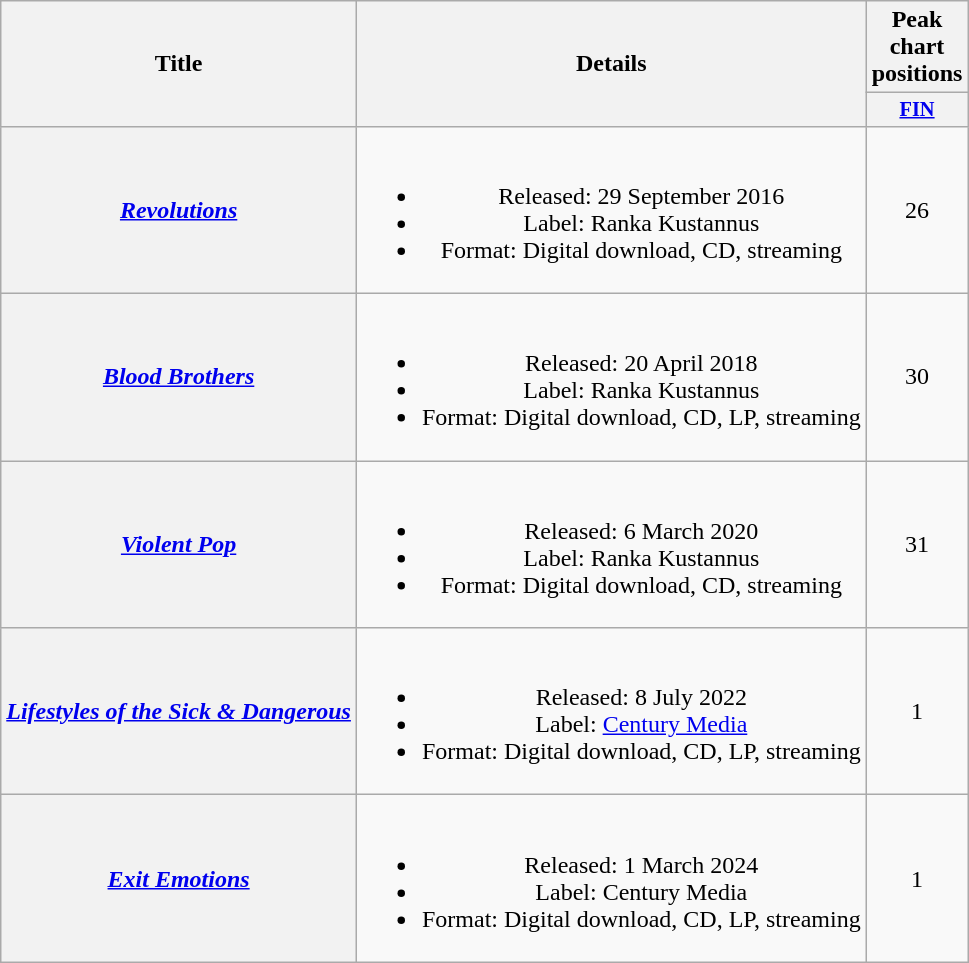<table class="wikitable plainrowheaders" style="text-align:center;">
<tr>
<th scope="col" rowspan="2">Title</th>
<th scope="col" rowspan="2">Details</th>
<th scope="col" colspan="1">Peak chart positions</th>
</tr>
<tr>
<th scope="col" style="width:3em;font-size:85%;"><a href='#'>FIN</a><br></th>
</tr>
<tr>
<th scope="row"><em><a href='#'>Revolutions</a></em></th>
<td><br><ul><li>Released: 29 September 2016</li><li>Label: Ranka Kustannus</li><li>Format: Digital download, CD, streaming</li></ul></td>
<td>26</td>
</tr>
<tr>
<th scope="row"><em><a href='#'>Blood Brothers</a></em></th>
<td><br><ul><li>Released: 20 April 2018</li><li>Label: Ranka Kustannus</li><li>Format: Digital download, CD, LP, streaming</li></ul></td>
<td>30</td>
</tr>
<tr>
<th scope="row"><em><a href='#'>Violent Pop</a></em></th>
<td><br><ul><li>Released: 6 March 2020</li><li>Label: Ranka Kustannus</li><li>Format: Digital download, CD, streaming</li></ul></td>
<td>31</td>
</tr>
<tr>
<th scope="row"><em><a href='#'>Lifestyles of the Sick & Dangerous</a></em></th>
<td><br><ul><li>Released: 8 July 2022</li><li>Label: <a href='#'>Century Media</a></li><li>Format: Digital download, CD, LP, streaming</li></ul></td>
<td>1</td>
</tr>
<tr>
<th scope="row"><em><a href='#'>Exit Emotions</a></em></th>
<td><br><ul><li>Released: 1 March 2024</li><li>Label: Century Media</li><li>Format: Digital download, CD, LP, streaming</li></ul></td>
<td>1<br></td>
</tr>
</table>
